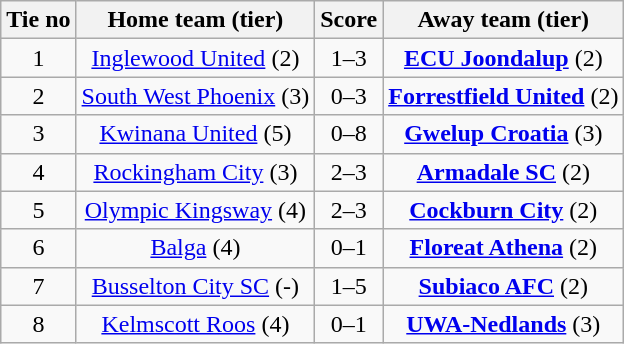<table class="wikitable" style="text-align:center">
<tr>
<th>Tie no</th>
<th>Home team (tier)</th>
<th>Score</th>
<th>Away team (tier)</th>
</tr>
<tr>
<td>1</td>
<td><a href='#'>Inglewood United</a> (2)</td>
<td>1–3</td>
<td><strong><a href='#'>ECU Joondalup</a></strong> (2)</td>
</tr>
<tr>
<td>2</td>
<td><a href='#'>South West Phoenix</a> (3)</td>
<td>0–3</td>
<td><strong><a href='#'>Forrestfield United</a></strong> (2)</td>
</tr>
<tr>
<td>3</td>
<td><a href='#'>Kwinana United</a> (5)</td>
<td>0–8</td>
<td><strong><a href='#'>Gwelup Croatia</a></strong> (3)</td>
</tr>
<tr>
<td>4</td>
<td><a href='#'>Rockingham City</a> (3)</td>
<td>2–3</td>
<td><strong><a href='#'>Armadale SC</a></strong> (2)</td>
</tr>
<tr>
<td>5</td>
<td><a href='#'>Olympic Kingsway</a> (4)</td>
<td>2–3</td>
<td><strong><a href='#'>Cockburn City</a></strong> (2)</td>
</tr>
<tr>
<td>6</td>
<td><a href='#'>Balga</a> (4)</td>
<td>0–1</td>
<td><strong><a href='#'>Floreat Athena</a></strong> (2)</td>
</tr>
<tr>
<td>7</td>
<td><a href='#'>Busselton City SC</a> (-)</td>
<td>1–5</td>
<td><strong><a href='#'>Subiaco AFC</a></strong> (2)</td>
</tr>
<tr>
<td>8</td>
<td><a href='#'>Kelmscott Roos</a> (4)</td>
<td>0–1</td>
<td><strong><a href='#'>UWA-Nedlands</a></strong> (3)</td>
</tr>
</table>
